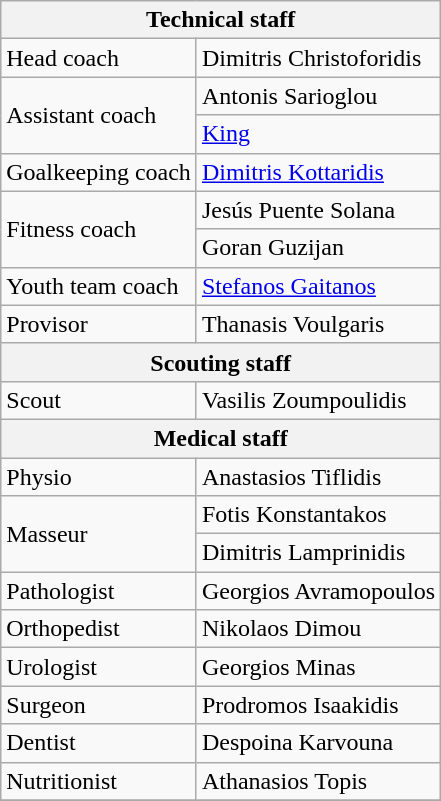<table class="wikitable" style="text-align: center">
<tr>
<th colspan="2">Technical staff</th>
</tr>
<tr>
<td align=left>Head coach</td>
<td align=left> Dimitris Christoforidis</td>
</tr>
<tr>
<td align=left rowspan=2>Assistant coach</td>
<td align=left> Antonis Sarioglou</td>
</tr>
<tr>
<td align=left> <a href='#'>King</a></td>
</tr>
<tr>
<td align=left rowspan=1>Goalkeeping coach</td>
<td align=left> <a href='#'>Dimitris Kottaridis</a></td>
</tr>
<tr>
<td align=left rowspan=2>Fitness coach</td>
<td align=left> Jesús Puente Solana</td>
</tr>
<tr>
<td align=left> Goran Guzijan</td>
</tr>
<tr>
<td align=left>Youth team coach</td>
<td align=left> <a href='#'>Stefanos Gaitanos</a></td>
</tr>
<tr>
<td align=left>Provisor</td>
<td align=left> Thanasis Voulgaris</td>
</tr>
<tr>
<th colspan="2">Scouting staff</th>
</tr>
<tr>
<td align=left rowspan=1>Scout</td>
<td align=left> Vasilis Zoumpoulidis</td>
</tr>
<tr>
<th colspan="2">Medical staff</th>
</tr>
<tr>
<td align=left rowspan=1>Physio</td>
<td align=left> Anastasios Tiflidis</td>
</tr>
<tr>
<td align=left rowspan=2>Masseur</td>
<td align=left> Fotis Konstantakos</td>
</tr>
<tr>
<td align=left> Dimitris Lamprinidis</td>
</tr>
<tr>
<td align=left rowspan=1>Pathologist</td>
<td align=left> Georgios Avramopoulos</td>
</tr>
<tr>
<td align=left>Orthopedist</td>
<td align=left> Nikolaos Dimou</td>
</tr>
<tr>
<td align=left rowspan=1>Urologist</td>
<td align=left> Georgios Minas</td>
</tr>
<tr>
<td align=left rowspan=1>Surgeon</td>
<td align=left> Prodromos Isaakidis</td>
</tr>
<tr>
<td align=left rowspan=1>Dentist</td>
<td align=left> Despοina Karvouna</td>
</tr>
<tr>
<td align=left rowspan=1>Νutritionist</td>
<td align=left> Athanasios Topis</td>
</tr>
<tr>
</tr>
</table>
